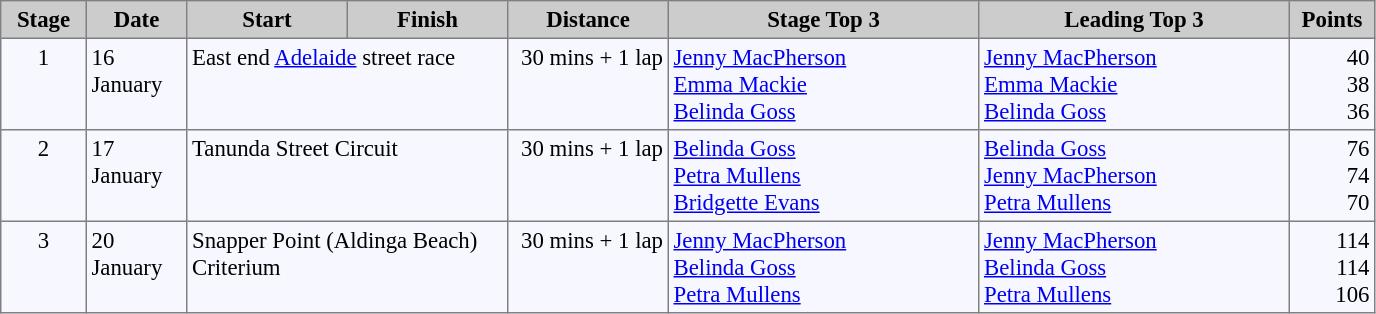<table bgcolor="#f7f8ff" cellpadding="3" cellspacing="0" border="1" style="font-size: 95%; border: gray solid 1px; border-collapse: collapse;">
<tr bgcolor="#CCCCCC">
<td align="center" width="50"><strong>Stage</strong></td>
<td align="center" width="60"><strong>Date</strong></td>
<td align="center" width="100"><strong>Start</strong></td>
<td align="center" width="100"><strong>Finish</strong></td>
<td align="center" width="100"><strong>Distance</strong></td>
<td align="center" width="200"><strong>Stage Top 3</strong></td>
<td align="center" width="200"><strong>Leading Top 3</strong></td>
<td align="center" width="50"><strong>Points</strong></td>
</tr>
<tr valign=top>
<td align=center>1</td>
<td>16 January</td>
<td colspan=2>East end <a href='#'>Adelaide</a> street race</td>
<td align=right>30 mins + 1 lap</td>
<td> <a href='#'>Jenny MacPherson</a><br>  <a href='#'>Emma Mackie</a><br>  <a href='#'>Belinda Goss</a></td>
<td> <a href='#'>Jenny MacPherson</a><br>  <a href='#'>Emma Mackie</a><br>  <a href='#'>Belinda Goss</a></td>
<td align=right>40<br> 38<br> 36</td>
</tr>
<tr valign=top>
<td align=center>2</td>
<td>17 January</td>
<td colspan=2>Tanunda Street Circuit</td>
<td align=right>30 mins + 1 lap</td>
<td> <a href='#'>Belinda Goss</a><br>  <a href='#'>Petra Mullens</a> <br>  <a href='#'>Bridgette Evans</a></td>
<td> <a href='#'>Belinda Goss</a><br>  <a href='#'>Jenny MacPherson</a><br>  <a href='#'>Petra Mullens</a></td>
<td align=right>76<br>74<br>70</td>
</tr>
<tr valign=top>
<td align=center>3</td>
<td>20 January</td>
<td colspan=2>Snapper Point (Aldinga Beach) Criterium</td>
<td align=right>30 mins + 1 lap</td>
<td> <a href='#'>Jenny MacPherson</a><br>  <a href='#'>Belinda Goss</a><br>  <a href='#'>Petra Mullens</a></td>
<td> <a href='#'>Jenny MacPherson</a><br>  <a href='#'>Belinda Goss</a><br>  <a href='#'>Petra Mullens</a></td>
<td align=right>114<br> 114<br> 106</td>
</tr>
</table>
